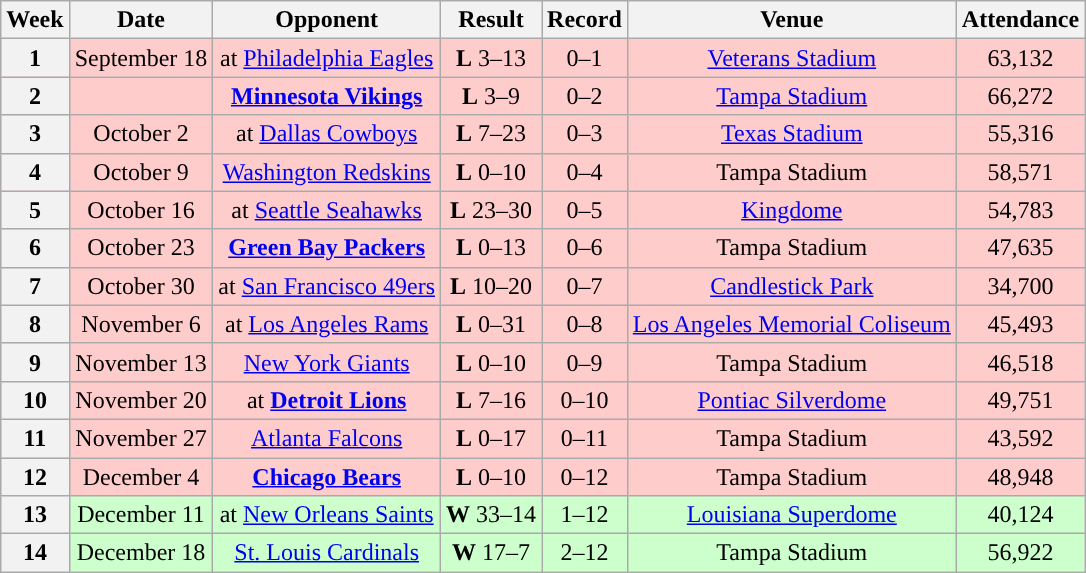<table class="wikitable" style="text-align:center">
<tr>
<th>Week</th>
<th>Date</th>
<th>Opponent</th>
<th>Result</th>
<th>Record</th>
<th>Venue</th>
<th>Attendance</th>
</tr>
<tr style="background:#fcc; text-align:center;">
<th>1</th>
<td>September 18</td>
<td>at <a href='#'>Philadelphia Eagles</a></td>
<td><strong>L</strong> 3–13</td>
<td>0–1</td>
<td><a href='#'>Veterans Stadium</a></td>
<td>63,132</td>
</tr>
<tr style="background:#fcc; text-align:center;">
<th>2</th>
<td></td>
<td><strong><a href='#'>Minnesota Vikings</a></strong></td>
<td><strong>L</strong> 3–9</td>
<td>0–2</td>
<td><a href='#'>Tampa Stadium</a></td>
<td>66,272</td>
</tr>
<tr style="background:#fcc; text-align:center;">
<th>3</th>
<td>October 2</td>
<td>at <a href='#'>Dallas Cowboys</a></td>
<td><strong>L</strong> 7–23</td>
<td>0–3</td>
<td><a href='#'>Texas Stadium</a></td>
<td>55,316</td>
</tr>
<tr style="background:#fcc; text-align:center;">
<th>4</th>
<td>October 9</td>
<td><a href='#'>Washington Redskins</a></td>
<td><strong>L</strong> 0–10</td>
<td>0–4</td>
<td>Tampa Stadium</td>
<td>58,571</td>
</tr>
<tr style="background:#fcc; text-align:center;">
<th>5</th>
<td>October 16</td>
<td>at <a href='#'>Seattle Seahawks</a></td>
<td><strong>L</strong> 23–30</td>
<td>0–5</td>
<td><a href='#'>Kingdome</a></td>
<td>54,783</td>
</tr>
<tr style="background:#fcc; text-align:center;">
<th>6</th>
<td>October 23</td>
<td><strong><a href='#'>Green Bay Packers</a></strong></td>
<td><strong>L</strong> 0–13</td>
<td>0–6</td>
<td>Tampa Stadium</td>
<td>47,635</td>
</tr>
<tr style="background:#fcc; text-align:center;">
<th>7</th>
<td>October 30</td>
<td>at <a href='#'>San Francisco 49ers</a></td>
<td><strong>L</strong> 10–20</td>
<td>0–7</td>
<td><a href='#'>Candlestick Park</a></td>
<td>34,700</td>
</tr>
<tr style="background:#fcc; text-align:center;">
<th>8</th>
<td>November 6</td>
<td>at <a href='#'>Los Angeles Rams</a></td>
<td><strong>L</strong> 0–31</td>
<td>0–8</td>
<td><a href='#'>Los Angeles Memorial Coliseum</a></td>
<td>45,493</td>
</tr>
<tr style="background:#fcc; text-align:center;">
<th>9</th>
<td>November 13</td>
<td><a href='#'>New York Giants</a></td>
<td><strong>L</strong> 0–10</td>
<td>0–9</td>
<td>Tampa Stadium</td>
<td>46,518</td>
</tr>
<tr style="background:#fcc; text-align:center;">
<th>10</th>
<td>November 20</td>
<td>at <strong><a href='#'>Detroit Lions</a></strong></td>
<td><strong>L</strong> 7–16</td>
<td>0–10</td>
<td><a href='#'>Pontiac Silverdome</a></td>
<td>49,751</td>
</tr>
<tr style="background:#fcc; text-align:center;">
<th>11</th>
<td>November 27</td>
<td><a href='#'>Atlanta Falcons</a></td>
<td><strong>L</strong> 0–17</td>
<td>0–11</td>
<td>Tampa Stadium</td>
<td>43,592</td>
</tr>
<tr style="background:#fcc; text-align:center;">
<th>12</th>
<td>December 4</td>
<td><strong><a href='#'>Chicago Bears</a></strong></td>
<td><strong>L</strong> 0–10</td>
<td>0–12</td>
<td>Tampa Stadium</td>
<td>48,948</td>
</tr>
<tr style="background:#cfc; text-align:center;">
<th>13</th>
<td>December 11</td>
<td>at <a href='#'>New Orleans Saints</a></td>
<td><strong>W</strong> 33–14</td>
<td>1–12</td>
<td><a href='#'>Louisiana Superdome</a></td>
<td>40,124</td>
</tr>
<tr style="background:#cfc; text-align:center;">
<th>14</th>
<td>December 18</td>
<td><a href='#'>St. Louis Cardinals</a></td>
<td><strong>W</strong> 17–7</td>
<td>2–12</td>
<td>Tampa Stadium</td>
<td>56,922</td>
</tr>
</table>
